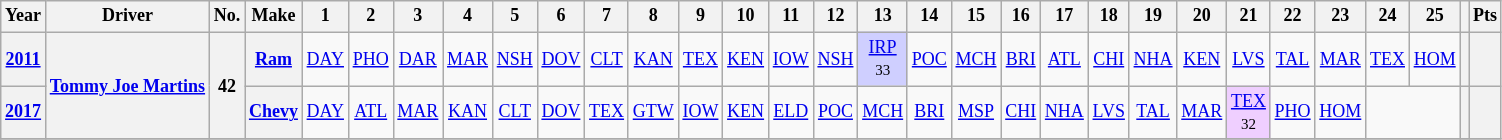<table class="wikitable" style="text-align:center; font-size:75%">
<tr>
<th>Year</th>
<th>Driver</th>
<th>No.</th>
<th>Make</th>
<th>1</th>
<th>2</th>
<th>3</th>
<th>4</th>
<th>5</th>
<th>6</th>
<th>7</th>
<th>8</th>
<th>9</th>
<th>10</th>
<th>11</th>
<th>12</th>
<th>13</th>
<th>14</th>
<th>15</th>
<th>16</th>
<th>17</th>
<th>18</th>
<th>19</th>
<th>20</th>
<th>21</th>
<th>22</th>
<th>23</th>
<th>24</th>
<th>25</th>
<th></th>
<th>Pts</th>
</tr>
<tr>
<th><a href='#'>2011</a></th>
<th rowspan=2><a href='#'>Tommy Joe Martins</a></th>
<th rowspan=2>42</th>
<th><a href='#'>Ram</a></th>
<td><a href='#'>DAY</a></td>
<td><a href='#'>PHO</a></td>
<td><a href='#'>DAR</a></td>
<td><a href='#'>MAR</a></td>
<td><a href='#'>NSH</a></td>
<td><a href='#'>DOV</a></td>
<td><a href='#'>CLT</a></td>
<td><a href='#'>KAN</a></td>
<td><a href='#'>TEX</a></td>
<td><a href='#'>KEN</a></td>
<td><a href='#'>IOW</a></td>
<td><a href='#'>NSH</a></td>
<td style="background:#CFCFFF;"><a href='#'>IRP</a><br><small>33</small></td>
<td><a href='#'>POC</a></td>
<td><a href='#'>MCH</a></td>
<td><a href='#'>BRI</a></td>
<td><a href='#'>ATL</a></td>
<td><a href='#'>CHI</a></td>
<td><a href='#'>NHA</a></td>
<td><a href='#'>KEN</a></td>
<td><a href='#'>LVS</a></td>
<td><a href='#'>TAL</a></td>
<td><a href='#'>MAR</a></td>
<td><a href='#'>TEX</a></td>
<td><a href='#'>HOM</a></td>
<th></th>
<th></th>
</tr>
<tr>
<th><a href='#'>2017</a></th>
<th><a href='#'>Chevy</a></th>
<td><a href='#'>DAY</a></td>
<td><a href='#'>ATL</a></td>
<td><a href='#'>MAR</a></td>
<td><a href='#'>KAN</a></td>
<td><a href='#'>CLT</a></td>
<td><a href='#'>DOV</a></td>
<td><a href='#'>TEX</a></td>
<td><a href='#'>GTW</a></td>
<td><a href='#'>IOW</a></td>
<td><a href='#'>KEN</a></td>
<td><a href='#'>ELD</a></td>
<td><a href='#'>POC</a></td>
<td><a href='#'>MCH</a></td>
<td><a href='#'>BRI</a></td>
<td><a href='#'>MSP</a></td>
<td><a href='#'>CHI</a></td>
<td><a href='#'>NHA</a></td>
<td><a href='#'>LVS</a></td>
<td><a href='#'>TAL</a></td>
<td><a href='#'>MAR</a></td>
<td style="background:#EFCFFF;"><a href='#'>TEX</a><br><small>32</small></td>
<td><a href='#'>PHO</a></td>
<td><a href='#'>HOM</a></td>
<td colspan=2></td>
<th></th>
<th></th>
</tr>
<tr>
</tr>
</table>
